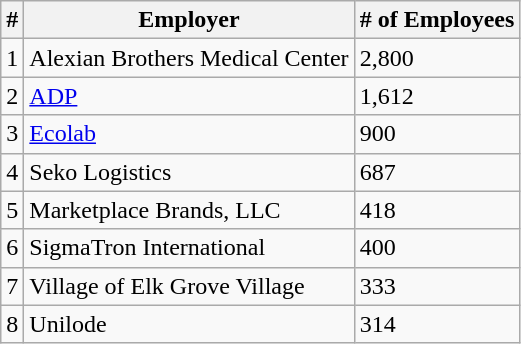<table class="wikitable">
<tr>
<th>#</th>
<th>Employer</th>
<th># of Employees</th>
</tr>
<tr>
<td>1</td>
<td>Alexian Brothers Medical Center</td>
<td>2,800</td>
</tr>
<tr>
<td>2</td>
<td><a href='#'>ADP</a></td>
<td>1,612</td>
</tr>
<tr>
<td>3</td>
<td><a href='#'>Ecolab</a></td>
<td>900</td>
</tr>
<tr>
<td>4</td>
<td>Seko Logistics</td>
<td>687</td>
</tr>
<tr>
<td>5</td>
<td>Marketplace Brands, LLC</td>
<td>418</td>
</tr>
<tr>
<td>6</td>
<td>SigmaTron International</td>
<td>400</td>
</tr>
<tr>
<td>7</td>
<td>Village of Elk Grove Village</td>
<td>333</td>
</tr>
<tr>
<td>8</td>
<td>Unilode</td>
<td>314</td>
</tr>
</table>
